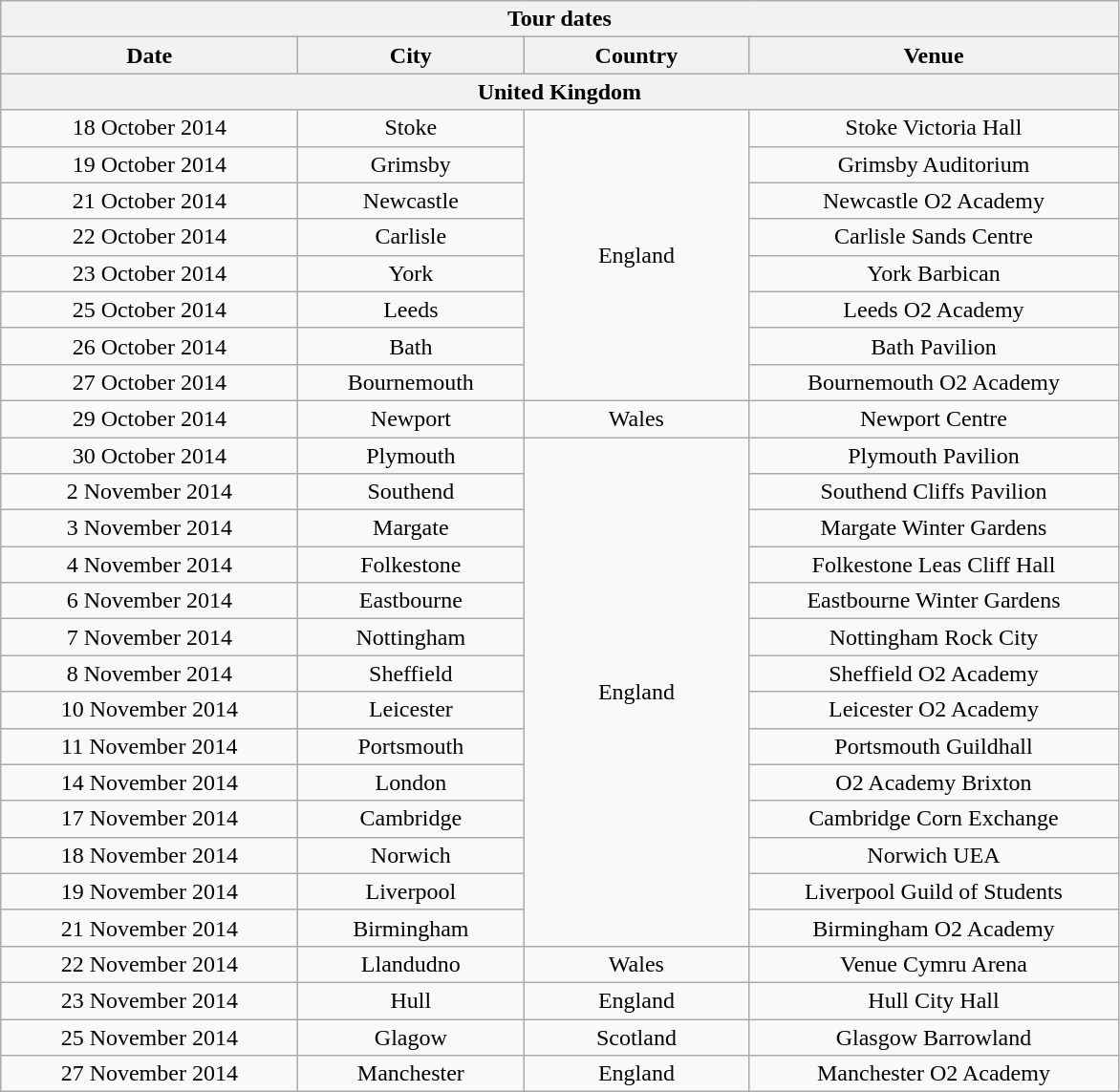<table class="wikitable collapsible collapsed" style="text-align:center;">
<tr>
<th colspan=4>Tour dates</th>
</tr>
<tr>
<th style="width:200px;">Date</th>
<th style="width:150px;">City</th>
<th style="width:150px;">Country</th>
<th style="width:250px;">Venue</th>
</tr>
<tr>
<th colspan="4">United Kingdom</th>
</tr>
<tr>
<td>18 October 2014</td>
<td>Stoke</td>
<td rowspan="8">England</td>
<td>Stoke Victoria Hall</td>
</tr>
<tr>
<td>19 October 2014</td>
<td>Grimsby</td>
<td>Grimsby Auditorium</td>
</tr>
<tr>
<td>21 October 2014</td>
<td>Newcastle</td>
<td>Newcastle O2 Academy</td>
</tr>
<tr>
<td>22 October 2014</td>
<td>Carlisle</td>
<td>Carlisle Sands Centre</td>
</tr>
<tr>
<td>23 October 2014</td>
<td>York</td>
<td>York Barbican</td>
</tr>
<tr>
<td>25 October 2014</td>
<td>Leeds</td>
<td>Leeds O2 Academy</td>
</tr>
<tr>
<td>26 October 2014</td>
<td>Bath</td>
<td>Bath Pavilion</td>
</tr>
<tr>
<td>27 October 2014</td>
<td>Bournemouth</td>
<td>Bournemouth O2 Academy</td>
</tr>
<tr>
<td>29 October 2014</td>
<td>Newport</td>
<td>Wales</td>
<td>Newport Centre</td>
</tr>
<tr>
<td>30 October 2014</td>
<td>Plymouth</td>
<td rowspan="14">England</td>
<td>Plymouth Pavilion</td>
</tr>
<tr>
<td>2 November 2014</td>
<td>Southend</td>
<td>Southend Cliffs Pavilion</td>
</tr>
<tr>
<td>3 November 2014</td>
<td>Margate</td>
<td>Margate Winter Gardens</td>
</tr>
<tr>
<td>4 November 2014</td>
<td>Folkestone</td>
<td>Folkestone Leas Cliff Hall</td>
</tr>
<tr>
<td>6 November 2014</td>
<td>Eastbourne</td>
<td>Eastbourne Winter Gardens</td>
</tr>
<tr>
<td>7 November 2014</td>
<td>Nottingham</td>
<td>Nottingham Rock City</td>
</tr>
<tr>
<td>8 November 2014</td>
<td>Sheffield</td>
<td>Sheffield O2 Academy</td>
</tr>
<tr>
<td>10 November 2014</td>
<td>Leicester</td>
<td>Leicester O2 Academy</td>
</tr>
<tr>
<td>11 November 2014</td>
<td>Portsmouth</td>
<td>Portsmouth Guildhall</td>
</tr>
<tr>
<td>14 November 2014</td>
<td>London</td>
<td>O2 Academy Brixton</td>
</tr>
<tr>
<td>17 November 2014</td>
<td>Cambridge</td>
<td>Cambridge Corn Exchange</td>
</tr>
<tr>
<td>18 November 2014</td>
<td>Norwich</td>
<td>Norwich UEA</td>
</tr>
<tr>
<td>19 November 2014</td>
<td>Liverpool</td>
<td>Liverpool Guild of Students</td>
</tr>
<tr>
<td>21 November 2014</td>
<td>Birmingham</td>
<td>Birmingham O2 Academy</td>
</tr>
<tr>
<td>22 November 2014</td>
<td>Llandudno</td>
<td>Wales</td>
<td>Venue Cymru Arena</td>
</tr>
<tr>
<td>23 November 2014</td>
<td>Hull</td>
<td>England</td>
<td>Hull City Hall</td>
</tr>
<tr>
<td>25 November 2014</td>
<td>Glagow</td>
<td>Scotland</td>
<td>Glasgow Barrowland</td>
</tr>
<tr>
<td>27 November 2014</td>
<td>Manchester</td>
<td>England</td>
<td>Manchester O2 Academy</td>
</tr>
</table>
